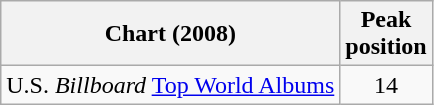<table class="wikitable sortable">
<tr>
<th>Chart (2008)</th>
<th>Peak<br>position</th>
</tr>
<tr>
<td>U.S. <em>Billboard</em> <a href='#'>Top World Albums</a></td>
<td align="center">14</td>
</tr>
</table>
